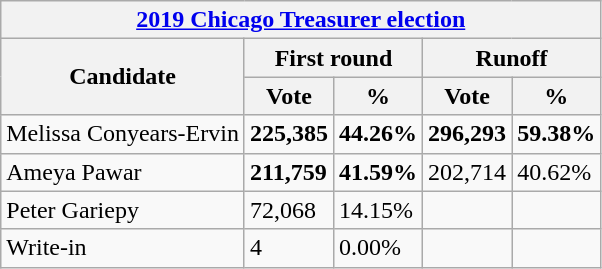<table class="wikitable collapsible sortable">
<tr>
<th colspan=7 textalign=center><a href='#'>2019 Chicago Treasurer election</a></th>
</tr>
<tr>
<th rowspan=2>Candidate</th>
<th colspan=2>First round</th>
<th colspan=2>Runoff</th>
</tr>
<tr>
<th>Vote</th>
<th>%</th>
<th>Vote</th>
<th>%</th>
</tr>
<tr>
<td>Melissa Conyears-Ervin</td>
<td><strong>225,385</strong></td>
<td><strong>44.26%</strong></td>
<td><strong>296,293</strong></td>
<td><strong>59.38%</strong></td>
</tr>
<tr>
<td>Ameya Pawar</td>
<td><strong>211,759</strong></td>
<td><strong>41.59%</strong></td>
<td>202,714</td>
<td>40.62%</td>
</tr>
<tr>
<td>Peter Gariepy</td>
<td>72,068</td>
<td>14.15%</td>
<td></td>
<td></td>
</tr>
<tr>
<td>Write-in</td>
<td>4</td>
<td>0.00%</td>
<td></td>
<td></td>
</tr>
</table>
